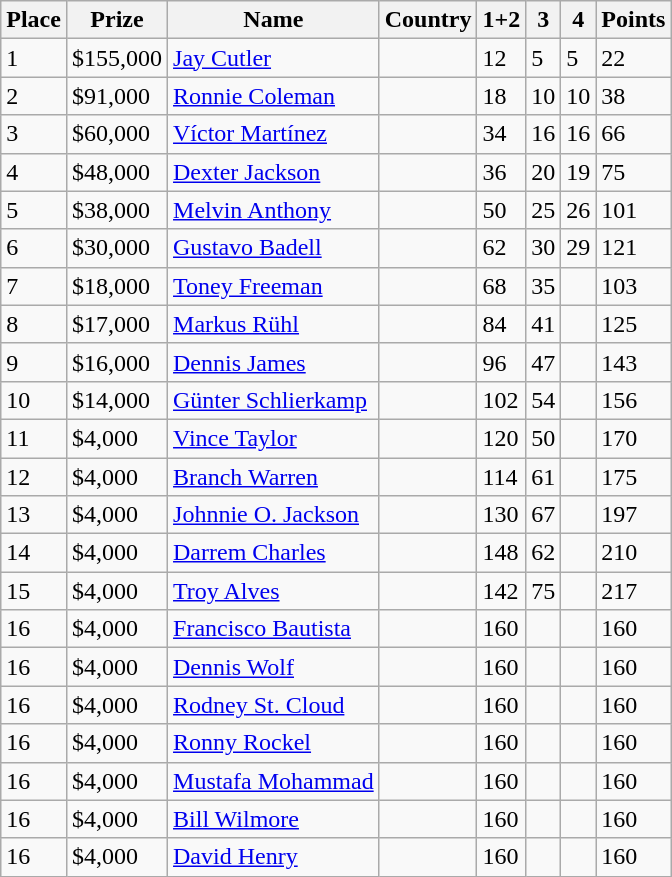<table class="wikitable">
<tr>
<th>Place</th>
<th>Prize</th>
<th>Name</th>
<th>Country</th>
<th>1+2</th>
<th>3</th>
<th>4</th>
<th>Points</th>
</tr>
<tr>
<td>1</td>
<td>$155,000</td>
<td><a href='#'>Jay Cutler</a></td>
<td></td>
<td>12</td>
<td>5</td>
<td>5</td>
<td>22</td>
</tr>
<tr>
<td>2</td>
<td>$91,000</td>
<td><a href='#'>Ronnie Coleman</a></td>
<td></td>
<td>18</td>
<td>10</td>
<td>10</td>
<td>38</td>
</tr>
<tr>
<td>3</td>
<td>$60,000</td>
<td><a href='#'>Víctor Martínez</a></td>
<td></td>
<td>34</td>
<td>16</td>
<td>16</td>
<td>66</td>
</tr>
<tr>
<td>4</td>
<td>$48,000</td>
<td><a href='#'>Dexter Jackson</a></td>
<td></td>
<td>36</td>
<td>20</td>
<td>19</td>
<td>75</td>
</tr>
<tr>
<td>5</td>
<td>$38,000</td>
<td><a href='#'>Melvin Anthony</a></td>
<td></td>
<td>50</td>
<td>25</td>
<td>26</td>
<td>101</td>
</tr>
<tr>
<td>6</td>
<td>$30,000</td>
<td><a href='#'>Gustavo Badell</a></td>
<td></td>
<td>62</td>
<td>30</td>
<td>29</td>
<td>121</td>
</tr>
<tr>
<td>7</td>
<td>$18,000</td>
<td><a href='#'>Toney Freeman</a></td>
<td></td>
<td>68</td>
<td>35</td>
<td></td>
<td>103</td>
</tr>
<tr>
<td>8</td>
<td>$17,000</td>
<td><a href='#'>Markus Rühl</a></td>
<td></td>
<td>84</td>
<td>41</td>
<td></td>
<td>125</td>
</tr>
<tr>
<td>9</td>
<td>$16,000</td>
<td><a href='#'>Dennis James</a></td>
<td></td>
<td>96</td>
<td>47</td>
<td></td>
<td>143</td>
</tr>
<tr>
<td>10</td>
<td>$14,000</td>
<td><a href='#'>Günter Schlierkamp</a></td>
<td></td>
<td>102</td>
<td>54</td>
<td></td>
<td>156</td>
</tr>
<tr>
<td>11</td>
<td>$4,000</td>
<td><a href='#'>Vince Taylor</a></td>
<td></td>
<td>120</td>
<td>50</td>
<td></td>
<td>170</td>
</tr>
<tr>
<td>12</td>
<td>$4,000</td>
<td><a href='#'>Branch Warren</a></td>
<td></td>
<td>114</td>
<td>61</td>
<td></td>
<td>175</td>
</tr>
<tr>
<td>13</td>
<td>$4,000</td>
<td><a href='#'>Johnnie O. Jackson</a></td>
<td></td>
<td>130</td>
<td>67</td>
<td></td>
<td>197</td>
</tr>
<tr>
<td>14</td>
<td>$4,000</td>
<td><a href='#'>Darrem Charles</a></td>
<td></td>
<td>148</td>
<td>62</td>
<td></td>
<td>210</td>
</tr>
<tr>
<td>15</td>
<td>$4,000</td>
<td><a href='#'>Troy Alves</a></td>
<td></td>
<td>142</td>
<td>75</td>
<td></td>
<td>217</td>
</tr>
<tr>
<td>16</td>
<td>$4,000</td>
<td><a href='#'>Francisco Bautista</a></td>
<td></td>
<td>160</td>
<td></td>
<td></td>
<td>160</td>
</tr>
<tr>
<td>16</td>
<td>$4,000</td>
<td><a href='#'>Dennis Wolf</a></td>
<td></td>
<td>160</td>
<td></td>
<td></td>
<td>160</td>
</tr>
<tr>
<td>16</td>
<td>$4,000</td>
<td><a href='#'>Rodney St. Cloud</a></td>
<td></td>
<td>160</td>
<td></td>
<td></td>
<td>160</td>
</tr>
<tr>
<td>16</td>
<td>$4,000</td>
<td><a href='#'>Ronny Rockel</a></td>
<td></td>
<td>160</td>
<td></td>
<td></td>
<td>160</td>
</tr>
<tr>
<td>16</td>
<td>$4,000</td>
<td><a href='#'>Mustafa Mohammad</a></td>
<td></td>
<td>160</td>
<td></td>
<td></td>
<td>160</td>
</tr>
<tr>
<td>16</td>
<td>$4,000</td>
<td><a href='#'>Bill Wilmore</a></td>
<td></td>
<td>160</td>
<td></td>
<td></td>
<td>160</td>
</tr>
<tr>
<td>16</td>
<td>$4,000</td>
<td><a href='#'>David Henry</a></td>
<td></td>
<td>160</td>
<td></td>
<td></td>
<td>160</td>
</tr>
</table>
